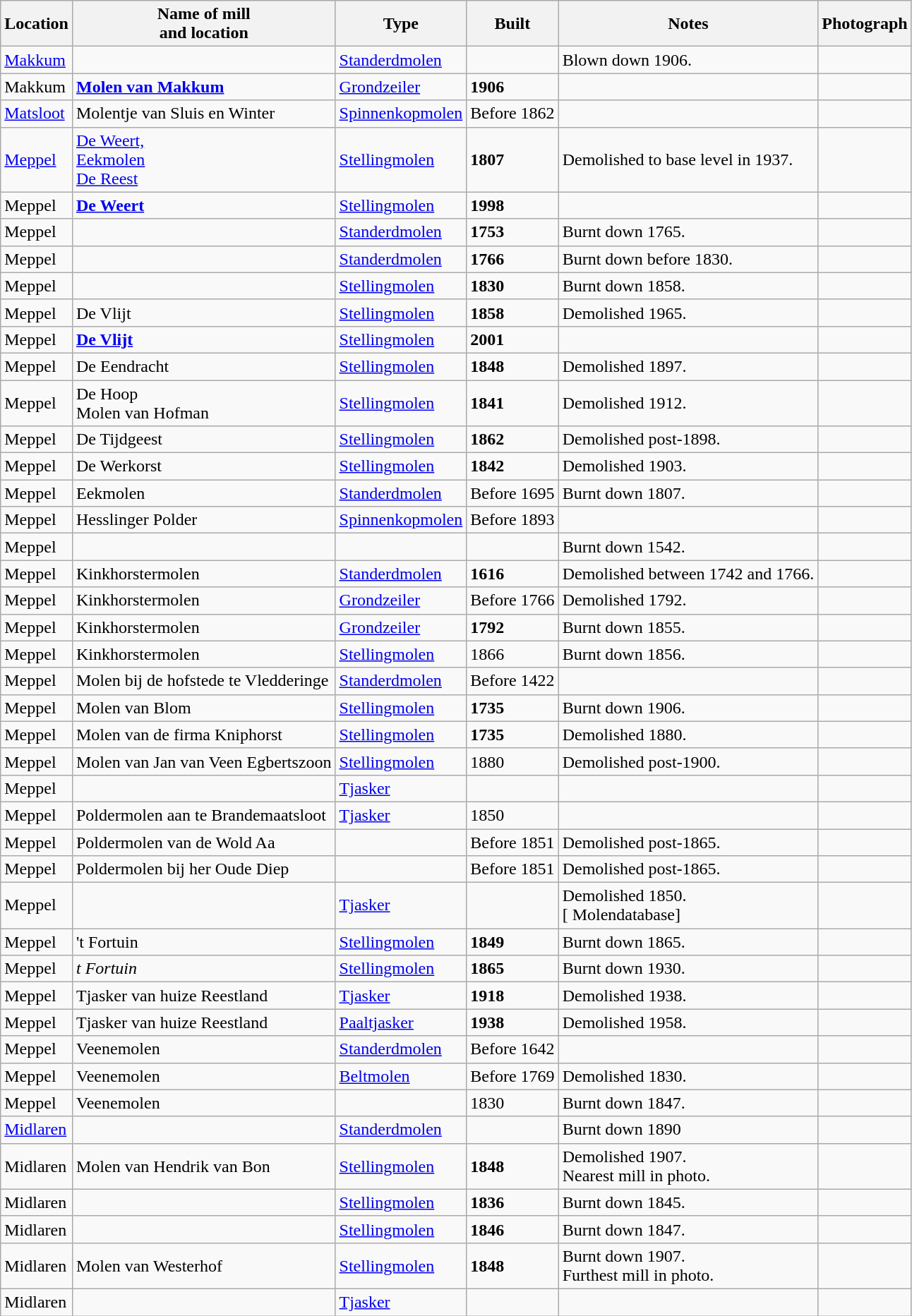<table class="wikitable">
<tr>
<th>Location</th>
<th>Name of mill<br>and location</th>
<th>Type</th>
<th>Built</th>
<th>Notes</th>
<th>Photograph</th>
</tr>
<tr>
<td><a href='#'>Makkum</a></td>
<td></td>
<td><a href='#'>Standerdmolen</a></td>
<td></td>
<td>Blown down 1906.</td>
<td></td>
</tr>
<tr>
<td>Makkum</td>
<td><strong><a href='#'>Molen van Makkum</a></strong><br></td>
<td><a href='#'>Grondzeiler</a></td>
<td><strong>1906</strong></td>
<td></td>
<td></td>
</tr>
<tr>
<td><a href='#'>Matsloot</a></td>
<td>Molentje van Sluis en Winter<br></td>
<td><a href='#'>Spinnenkopmolen</a></td>
<td>Before 1862</td>
<td></td>
<td></td>
</tr>
<tr>
<td><a href='#'>Meppel</a></td>
<td><a href='#'>De Weert,<br>Eekmolen<br>De Reest</a><br></td>
<td><a href='#'>Stellingmolen</a></td>
<td><strong>1807</strong></td>
<td>Demolished to base level in 1937.</td>
<td></td>
</tr>
<tr>
<td>Meppel</td>
<td><strong><a href='#'>De Weert</a></strong><br></td>
<td><a href='#'>Stellingmolen</a></td>
<td><strong>1998</strong></td>
<td></td>
<td></td>
</tr>
<tr>
<td>Meppel</td>
<td></td>
<td><a href='#'>Standerdmolen</a></td>
<td><strong>1753</strong></td>
<td>Burnt down 1765.</td>
<td></td>
</tr>
<tr>
<td>Meppel</td>
<td></td>
<td><a href='#'>Standerdmolen</a></td>
<td><strong>1766</strong></td>
<td>Burnt down before 1830.</td>
<td></td>
</tr>
<tr>
<td>Meppel</td>
<td></td>
<td><a href='#'>Stellingmolen</a></td>
<td><strong>1830</strong></td>
<td>Burnt down 1858.</td>
<td></td>
</tr>
<tr>
<td>Meppel</td>
<td>De Vlijt<br></td>
<td><a href='#'>Stellingmolen</a></td>
<td><strong>1858</strong></td>
<td>Demolished 1965.</td>
<td></td>
</tr>
<tr>
<td>Meppel</td>
<td><strong><a href='#'>De Vlijt</a></strong><br></td>
<td><a href='#'>Stellingmolen</a></td>
<td><strong>2001</strong></td>
<td></td>
<td></td>
</tr>
<tr>
<td>Meppel</td>
<td>De Eendracht<br></td>
<td><a href='#'>Stellingmolen</a></td>
<td><strong>1848</strong></td>
<td>Demolished 1897.</td>
<td></td>
</tr>
<tr>
<td>Meppel</td>
<td>De Hoop<br>Molen van Hofman<br></td>
<td><a href='#'>Stellingmolen</a></td>
<td><strong>1841</strong></td>
<td>Demolished  1912.</td>
<td></td>
</tr>
<tr>
<td>Meppel</td>
<td>De Tijdgeest<br></td>
<td><a href='#'>Stellingmolen</a></td>
<td><strong>1862</strong></td>
<td>Demolished post-1898.</td>
<td></td>
</tr>
<tr>
<td>Meppel</td>
<td>De Werkorst<br></td>
<td><a href='#'>Stellingmolen</a></td>
<td><strong>1842</strong></td>
<td>Demolished 1903.</td>
<td></td>
</tr>
<tr>
<td>Meppel</td>
<td>Eekmolen<br></td>
<td><a href='#'>Standerdmolen</a></td>
<td>Before 1695</td>
<td>Burnt down 1807.</td>
<td></td>
</tr>
<tr>
<td>Meppel</td>
<td>Hesslinger Polder</td>
<td><a href='#'>Spinnenkopmolen</a></td>
<td>Before 1893</td>
<td></td>
<td></td>
</tr>
<tr>
<td>Meppel</td>
<td></td>
<td></td>
<td></td>
<td>Burnt down 1542.</td>
<td></td>
</tr>
<tr>
<td>Meppel</td>
<td>Kinkhorstermolen<br></td>
<td><a href='#'>Standerdmolen</a></td>
<td><strong>1616</strong></td>
<td>Demolished between 1742 and 1766.</td>
<td></td>
</tr>
<tr>
<td>Meppel</td>
<td>Kinkhorstermolen<br></td>
<td><a href='#'>Grondzeiler</a></td>
<td>Before 1766</td>
<td>Demolished 1792.</td>
<td></td>
</tr>
<tr>
<td>Meppel</td>
<td>Kinkhorstermolen<br></td>
<td><a href='#'>Grondzeiler</a></td>
<td><strong>1792</strong></td>
<td>Burnt down 1855.</td>
<td></td>
</tr>
<tr>
<td>Meppel</td>
<td>Kinkhorstermolen<br></td>
<td><a href='#'>Stellingmolen</a></td>
<td>1866</td>
<td>Burnt down 1856.</td>
<td></td>
</tr>
<tr>
<td>Meppel</td>
<td>Molen bij de hofstede te Vledderinge<br></td>
<td><a href='#'>Standerdmolen</a></td>
<td>Before 1422</td>
<td></td>
<td></td>
</tr>
<tr>
<td>Meppel</td>
<td>Molen van Blom<br></td>
<td><a href='#'>Stellingmolen</a></td>
<td><strong>1735</strong></td>
<td>Burnt down 1906.</td>
<td></td>
</tr>
<tr>
<td>Meppel</td>
<td>Molen van de firma Kniphorst<br></td>
<td><a href='#'>Stellingmolen</a></td>
<td><strong>1735</strong></td>
<td>Demolished 1880.</td>
<td></td>
</tr>
<tr>
<td>Meppel</td>
<td>Molen van Jan van Veen Egbertszoon<br></td>
<td><a href='#'>Stellingmolen</a></td>
<td> 1880</td>
<td>Demolished post-1900.</td>
<td></td>
</tr>
<tr>
<td>Meppel</td>
<td></td>
<td><a href='#'>Tjasker</a></td>
<td></td>
<td></td>
<td></td>
</tr>
<tr>
<td>Meppel</td>
<td>Poldermolen aan te Brandemaatsloot<br></td>
<td><a href='#'>Tjasker</a></td>
<td>1850</td>
<td></td>
<td></td>
</tr>
<tr>
<td>Meppel</td>
<td>Poldermolen van de Wold Aa<br></td>
<td></td>
<td>Before 1851</td>
<td>Demolished post-1865.</td>
<td></td>
</tr>
<tr>
<td>Meppel</td>
<td>Poldermolen bij her Oude Diep<br></td>
<td></td>
<td>Before 1851</td>
<td>Demolished post-1865.</td>
<td></td>
</tr>
<tr>
<td>Meppel</td>
<td></td>
<td><a href='#'>Tjasker</a></td>
<td></td>
<td>Demolished 1850.<br>[ Molendatabase] </td>
<td></td>
</tr>
<tr>
<td>Meppel</td>
<td>'t Fortuin<br></td>
<td><a href='#'>Stellingmolen</a></td>
<td><strong>1849</strong></td>
<td>Burnt down 1865.</td>
<td></td>
</tr>
<tr>
<td>Meppel</td>
<td><em>t Fortuin</em><br></td>
<td><a href='#'>Stellingmolen</a></td>
<td><strong>1865</strong></td>
<td>Burnt down 1930.</td>
<td></td>
</tr>
<tr>
<td>Meppel</td>
<td>Tjasker van huize Reestland<br></td>
<td><a href='#'>Tjasker</a></td>
<td><strong>1918</strong></td>
<td>Demolished 1938.</td>
<td></td>
</tr>
<tr>
<td>Meppel</td>
<td>Tjasker van huize Reestland<br></td>
<td><a href='#'>Paaltjasker</a></td>
<td><strong>1938</strong></td>
<td>Demolished 1958.</td>
<td></td>
</tr>
<tr>
<td>Meppel</td>
<td>Veenemolen<br></td>
<td><a href='#'>Standerdmolen</a></td>
<td>Before 1642</td>
<td></td>
<td></td>
</tr>
<tr>
<td>Meppel</td>
<td>Veenemolen<br></td>
<td><a href='#'>Beltmolen</a></td>
<td>Before 1769</td>
<td>Demolished 1830.</td>
<td></td>
</tr>
<tr>
<td>Meppel</td>
<td>Veenemolen<br></td>
<td></td>
<td>1830</td>
<td>Burnt down 1847.</td>
<td></td>
</tr>
<tr>
<td><a href='#'>Midlaren</a></td>
<td></td>
<td><a href='#'>Standerdmolen</a></td>
<td></td>
<td>Burnt down 1890<br> </td>
<td></td>
</tr>
<tr>
<td>Midlaren</td>
<td>Molen van Hendrik van Bon<br></td>
<td><a href='#'>Stellingmolen</a></td>
<td><strong>1848</strong></td>
<td>Demolished 1907.<br>Nearest mill in photo.</td>
<td></td>
</tr>
<tr>
<td>Midlaren</td>
<td></td>
<td><a href='#'>Stellingmolen</a></td>
<td><strong>1836</strong></td>
<td>Burnt down 1845.</td>
<td></td>
</tr>
<tr>
<td>Midlaren</td>
<td></td>
<td><a href='#'>Stellingmolen</a></td>
<td><strong>1846</strong></td>
<td>Burnt down 1847.</td>
<td></td>
</tr>
<tr>
<td>Midlaren</td>
<td>Molen van Westerhof<br></td>
<td><a href='#'>Stellingmolen</a></td>
<td><strong>1848</strong></td>
<td>Burnt down 1907.<br>Furthest mill in photo.</td>
<td></td>
</tr>
<tr>
<td>Midlaren</td>
<td></td>
<td><a href='#'>Tjasker</a></td>
<td></td>
<td></td>
<td></td>
</tr>
</table>
